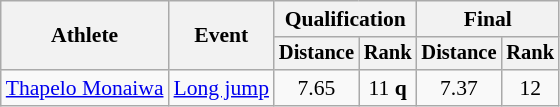<table class="wikitable" style="font-size:90%; text-align:center">
<tr>
<th rowspan=2>Athlete</th>
<th rowspan=2>Event</th>
<th colspan=2>Qualification</th>
<th colspan=2>Final</th>
</tr>
<tr style="font-size:95%">
<th>Distance</th>
<th>Rank</th>
<th>Distance</th>
<th>Rank</th>
</tr>
<tr>
<td align=left><a href='#'>Thapelo Monaiwa</a></td>
<td align="left"><a href='#'>Long jump</a></td>
<td>7.65</td>
<td>11 <strong>q</strong></td>
<td>7.37</td>
<td>12</td>
</tr>
</table>
